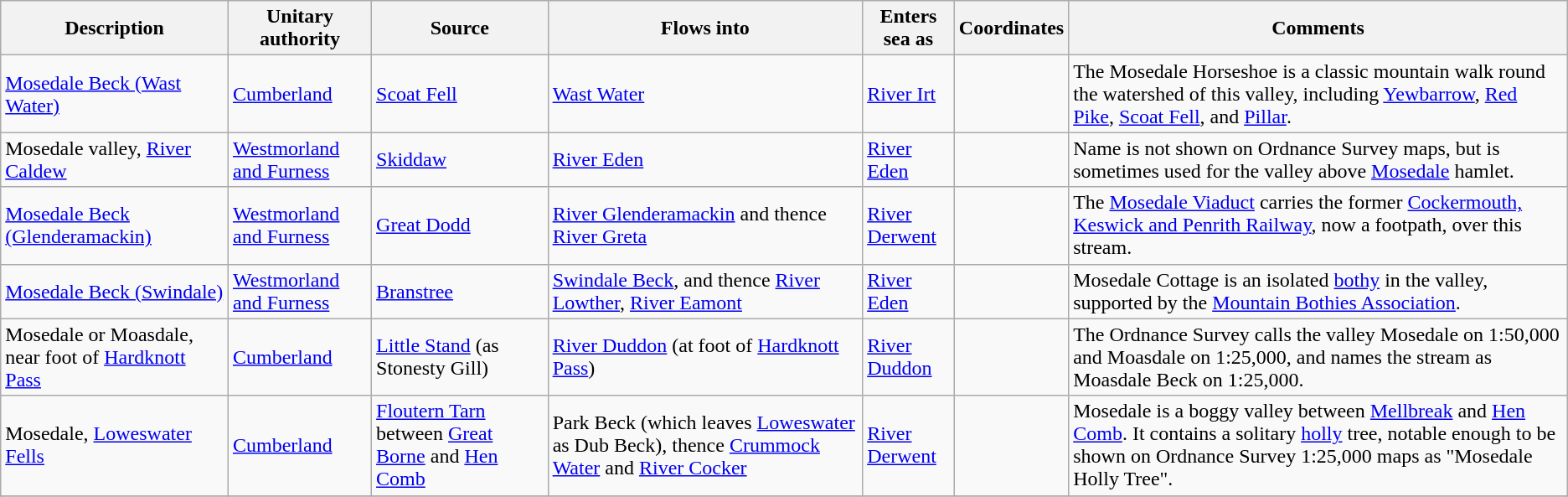<table class="wikitable sortable">
<tr>
<th>Description</th>
<th>Unitary authority</th>
<th>Source</th>
<th>Flows into</th>
<th>Enters sea as</th>
<th>Coordinates</th>
<th class="unsortable">Comments</th>
</tr>
<tr>
<td><a href='#'>Mosedale Beck (Wast Water)</a></td>
<td><a href='#'>Cumberland</a></td>
<td><a href='#'>Scoat Fell</a></td>
<td><a href='#'>Wast Water</a></td>
<td><a href='#'>River Irt</a></td>
<td></td>
<td>The Mosedale Horseshoe is a classic mountain walk round the watershed of this valley, including  <a href='#'>Yewbarrow</a>, <a href='#'>Red Pike</a>, <a href='#'>Scoat Fell</a>, and <a href='#'>Pillar</a>.</td>
</tr>
<tr>
<td>Mosedale valley, <a href='#'>River Caldew</a></td>
<td><a href='#'>Westmorland and Furness</a></td>
<td><a href='#'>Skiddaw</a></td>
<td><a href='#'>River Eden</a></td>
<td><a href='#'>River Eden</a></td>
<td></td>
<td>Name is not shown on Ordnance Survey maps, but is sometimes used for the valley above <a href='#'>Mosedale</a> hamlet.</td>
</tr>
<tr>
<td><a href='#'>Mosedale Beck (Glenderamackin)</a></td>
<td><a href='#'>Westmorland and Furness</a></td>
<td><a href='#'>Great Dodd</a></td>
<td><a href='#'>River Glenderamackin</a> and thence <a href='#'>River Greta</a></td>
<td><a href='#'>River Derwent</a></td>
<td></td>
<td>The <a href='#'>Mosedale Viaduct</a> carries the former <a href='#'>Cockermouth, Keswick and Penrith Railway</a>, now a footpath, over this stream.</td>
</tr>
<tr>
<td><a href='#'>Mosedale Beck (Swindale)</a></td>
<td><a href='#'>Westmorland and Furness</a></td>
<td><a href='#'>Branstree</a></td>
<td><a href='#'>Swindale Beck</a>, and thence <a href='#'>River Lowther</a>, <a href='#'>River Eamont</a></td>
<td><a href='#'>River Eden</a></td>
<td></td>
<td>Mosedale Cottage is an isolated <a href='#'>bothy</a> in the valley, supported by the <a href='#'>Mountain Bothies Association</a>.</td>
</tr>
<tr>
<td>Mosedale or Moasdale, near foot of <a href='#'>Hardknott Pass</a></td>
<td><a href='#'>Cumberland</a></td>
<td><a href='#'>Little Stand</a> (as Stonesty Gill)</td>
<td><a href='#'>River Duddon</a> (at foot of <a href='#'>Hardknott Pass</a>)</td>
<td><a href='#'>River Duddon</a></td>
<td></td>
<td>The Ordnance Survey calls the valley Mosedale on 1:50,000 and Moasdale on 1:25,000, and names the stream as Moasdale Beck on 1:25,000.</td>
</tr>
<tr>
<td>Mosedale, <a href='#'>Loweswater Fells</a></td>
<td><a href='#'>Cumberland</a></td>
<td><a href='#'>Floutern Tarn</a> between <a href='#'>Great Borne</a> and <a href='#'>Hen Comb</a></td>
<td>Park Beck (which leaves <a href='#'>Loweswater</a> as Dub Beck), thence <a href='#'>Crummock Water</a> and <a href='#'>River Cocker</a></td>
<td><a href='#'>River Derwent</a></td>
<td></td>
<td>Mosedale is a boggy valley between <a href='#'>Mellbreak</a> and <a href='#'>Hen Comb</a>. It contains a solitary <a href='#'>holly</a> tree, notable enough to be shown on Ordnance Survey 1:25,000 maps as "Mosedale Holly Tree".</td>
</tr>
<tr>
</tr>
</table>
